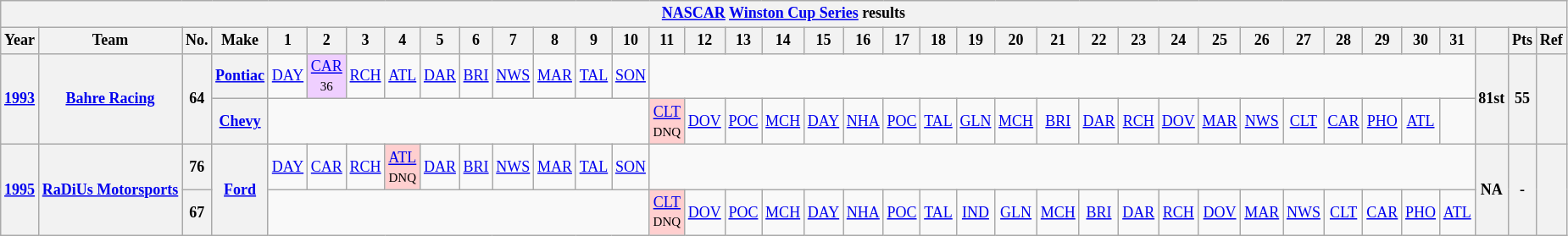<table class="wikitable" style="text-align:center; font-size:75%">
<tr>
<th colspan=45><a href='#'>NASCAR</a> <a href='#'>Winston Cup Series</a> results</th>
</tr>
<tr>
<th>Year</th>
<th>Team</th>
<th>No.</th>
<th>Make</th>
<th>1</th>
<th>2</th>
<th>3</th>
<th>4</th>
<th>5</th>
<th>6</th>
<th>7</th>
<th>8</th>
<th>9</th>
<th>10</th>
<th>11</th>
<th>12</th>
<th>13</th>
<th>14</th>
<th>15</th>
<th>16</th>
<th>17</th>
<th>18</th>
<th>19</th>
<th>20</th>
<th>21</th>
<th>22</th>
<th>23</th>
<th>24</th>
<th>25</th>
<th>26</th>
<th>27</th>
<th>28</th>
<th>29</th>
<th>30</th>
<th>31</th>
<th></th>
<th>Pts</th>
<th>Ref</th>
</tr>
<tr>
<th rowspan=2><a href='#'>1993</a></th>
<th rowspan=2><a href='#'>Bahre Racing</a></th>
<th rowspan=2>64</th>
<th><a href='#'>Pontiac</a></th>
<td><a href='#'>DAY</a></td>
<td style="background:#EFCFFF;"><a href='#'>CAR</a><br><small>36</small></td>
<td><a href='#'>RCH</a></td>
<td><a href='#'>ATL</a></td>
<td><a href='#'>DAR</a></td>
<td><a href='#'>BRI</a></td>
<td><a href='#'>NWS</a></td>
<td><a href='#'>MAR</a></td>
<td><a href='#'>TAL</a></td>
<td><a href='#'>SON</a></td>
<td colspan=21></td>
<th rowspan=2>81st</th>
<th rowspan=2>55</th>
<th rowspan=2></th>
</tr>
<tr>
<th><a href='#'>Chevy</a></th>
<td colspan=10></td>
<td style="background:#FFCFCF;"><a href='#'>CLT</a><br><small>DNQ</small></td>
<td><a href='#'>DOV</a></td>
<td><a href='#'>POC</a></td>
<td><a href='#'>MCH</a></td>
<td><a href='#'>DAY</a></td>
<td><a href='#'>NHA</a></td>
<td><a href='#'>POC</a></td>
<td><a href='#'>TAL</a></td>
<td><a href='#'>GLN</a></td>
<td><a href='#'>MCH</a></td>
<td><a href='#'>BRI</a></td>
<td><a href='#'>DAR</a></td>
<td><a href='#'>RCH</a></td>
<td><a href='#'>DOV</a></td>
<td><a href='#'>MAR</a></td>
<td><a href='#'>NWS</a></td>
<td><a href='#'>CLT</a></td>
<td><a href='#'>CAR</a></td>
<td><a href='#'>PHO</a></td>
<td><a href='#'>ATL</a></td>
<td></td>
</tr>
<tr>
<th rowspan=2><a href='#'>1995</a></th>
<th rowspan=2><a href='#'>RaDiUs Motorsports</a></th>
<th>76</th>
<th rowspan=2><a href='#'>Ford</a></th>
<td><a href='#'>DAY</a></td>
<td><a href='#'>CAR</a></td>
<td><a href='#'>RCH</a></td>
<td style="background:#FFCFCF;"><a href='#'>ATL</a><br><small>DNQ</small></td>
<td><a href='#'>DAR</a></td>
<td><a href='#'>BRI</a></td>
<td><a href='#'>NWS</a></td>
<td><a href='#'>MAR</a></td>
<td><a href='#'>TAL</a></td>
<td><a href='#'>SON</a></td>
<td colspan=21></td>
<th rowspan=2>NA</th>
<th rowspan=2>-</th>
<th rowspan=2></th>
</tr>
<tr>
<th>67</th>
<td colspan=10></td>
<td style="background:#FFCFCF;"><a href='#'>CLT</a><br><small>DNQ</small></td>
<td><a href='#'>DOV</a></td>
<td><a href='#'>POC</a></td>
<td><a href='#'>MCH</a></td>
<td><a href='#'>DAY</a></td>
<td><a href='#'>NHA</a></td>
<td><a href='#'>POC</a></td>
<td><a href='#'>TAL</a></td>
<td><a href='#'>IND</a></td>
<td><a href='#'>GLN</a></td>
<td><a href='#'>MCH</a></td>
<td><a href='#'>BRI</a></td>
<td><a href='#'>DAR</a></td>
<td><a href='#'>RCH</a></td>
<td><a href='#'>DOV</a></td>
<td><a href='#'>MAR</a></td>
<td><a href='#'>NWS</a></td>
<td><a href='#'>CLT</a></td>
<td><a href='#'>CAR</a></td>
<td><a href='#'>PHO</a></td>
<td><a href='#'>ATL</a></td>
</tr>
</table>
